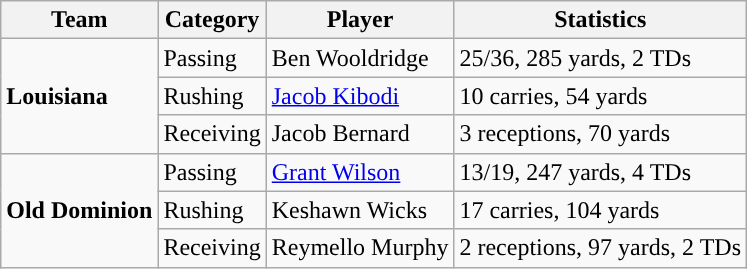<table class="wikitable" style="float: left;">
<tr>
<th>Team</th>
<th>Category</th>
<th>Player</th>
<th>Statistics</th>
</tr>
<tr>
<td rowspan=3><strong>Louisiana</strong></td>
<td>Passing</td>
<td>Ben Wooldridge</td>
<td>25/36, 285 yards, 2 TDs</td>
</tr>
<tr>
<td>Rushing</td>
<td><a href='#'>Jacob Kibodi</a></td>
<td>10 carries, 54 yards</td>
</tr>
<tr>
<td>Receiving</td>
<td>Jacob Bernard</td>
<td>3 receptions, 70 yards</td>
</tr>
<tr>
<td rowspan=3><strong>Old Dominion</strong></td>
<td>Passing</td>
<td><a href='#'>Grant Wilson</a></td>
<td>13/19, 247 yards, 4 TDs</td>
</tr>
<tr>
<td>Rushing</td>
<td>Keshawn Wicks</td>
<td>17 carries, 104 yards</td>
</tr>
<tr>
<td>Receiving</td>
<td>Reymello Murphy</td>
<td>2 receptions, 97 yards, 2 TDs</td>
</tr>
</table>
